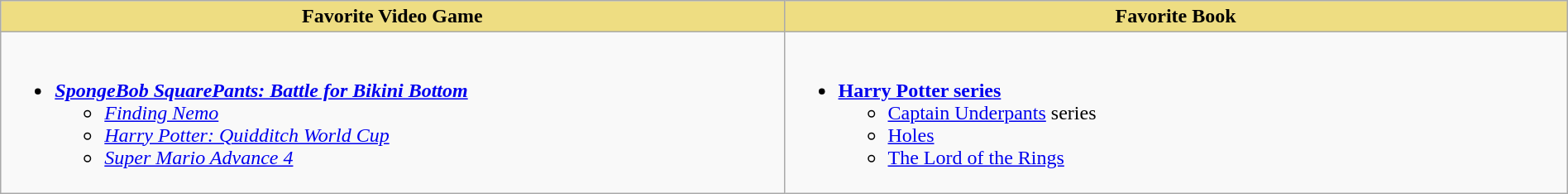<table class="wikitable" style="width:100%">
<tr>
<th style="background:#EEDD82; width:50%">Favorite Video Game</th>
<th style="background:#EEDD82; width:50%">Favorite Book</th>
</tr>
<tr>
<td valign="top"><br><ul><li><strong><em><a href='#'>SpongeBob SquarePants: Battle for Bikini Bottom</a></em></strong><ul><li><em><a href='#'>Finding Nemo</a></em></li><li><em><a href='#'>Harry Potter: Quidditch World Cup</a></em></li><li><em><a href='#'>Super Mario Advance 4</a></em></li></ul></li></ul></td>
<td valign="top"><br><ul><li><strong><a href='#'>Harry Potter series</a></strong><ul><li><a href='#'>Captain Underpants</a> series</li><li><a href='#'>Holes</a></li><li><a href='#'>The Lord of the Rings</a></li></ul></li></ul></td>
</tr>
</table>
